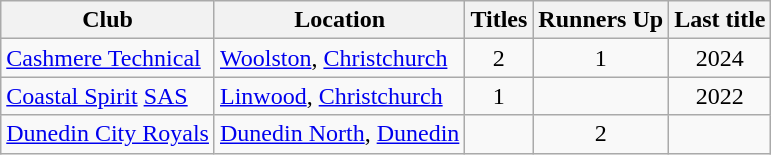<table class="wikitable sortable" style="text-align:center">
<tr>
<th>Club</th>
<th>Location</th>
<th>Titles</th>
<th>Runners Up</th>
<th>Last title</th>
</tr>
<tr>
<td align="left"><a href='#'>Cashmere Technical</a></td>
<td align="left"><a href='#'>Woolston</a>, <a href='#'>Christchurch</a></td>
<td>2</td>
<td>1</td>
<td>2024</td>
</tr>
<tr>
<td align="left"><a href='#'>Coastal Spirit</a> <a href='#'>SAS</a></td>
<td align="left"><a href='#'>Linwood</a>, <a href='#'>Christchurch</a></td>
<td>1</td>
<td></td>
<td>2022</td>
</tr>
<tr>
<td align="left"><a href='#'>Dunedin City Royals</a></td>
<td align="left"><a href='#'>Dunedin North</a>, <a href='#'>Dunedin</a></td>
<td></td>
<td>2</td>
<td></td>
</tr>
</table>
